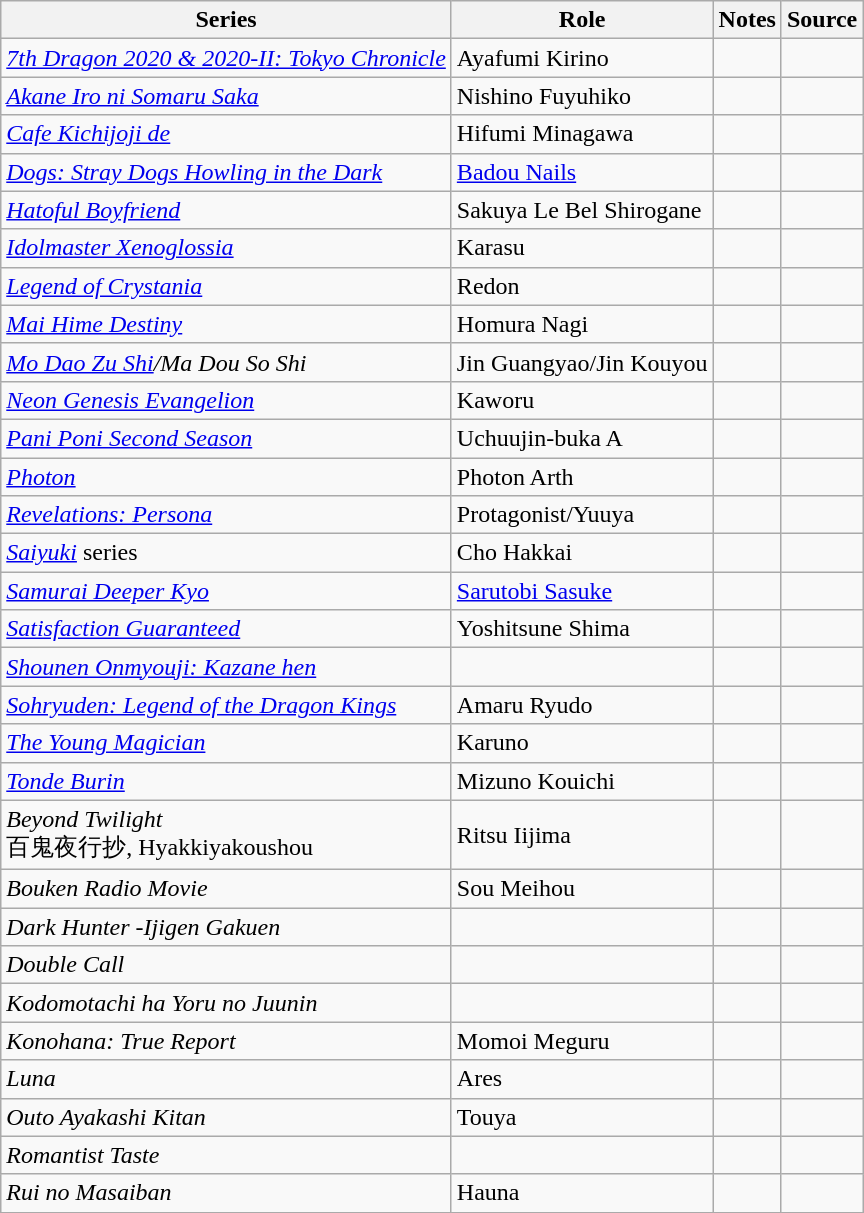<table class="wikitable sortable plainrowheaders">
<tr>
<th>Series</th>
<th>Role</th>
<th class="unsortable">Notes</th>
<th class="unsortable">Source</th>
</tr>
<tr>
<td><em><a href='#'>7th Dragon 2020 & 2020-II: Tokyo Chronicle</a></em></td>
<td>Ayafumi Kirino</td>
<td></td>
<td></td>
</tr>
<tr>
<td><em><a href='#'>Akane Iro ni Somaru Saka</a></em></td>
<td>Nishino Fuyuhiko</td>
<td></td>
<td></td>
</tr>
<tr>
<td><em><a href='#'>Cafe Kichijoji de</a></em></td>
<td>Hifumi Minagawa</td>
<td></td>
<td></td>
</tr>
<tr>
<td><em><a href='#'>Dogs: Stray Dogs Howling in the Dark</a></em></td>
<td><a href='#'>Badou Nails</a></td>
<td></td>
<td></td>
</tr>
<tr>
<td><em><a href='#'>Hatoful Boyfriend</a></em></td>
<td>Sakuya Le Bel Shirogane</td>
<td></td>
<td></td>
</tr>
<tr>
<td><em><a href='#'>Idolmaster Xenoglossia</a></em></td>
<td>Karasu</td>
<td></td>
<td></td>
</tr>
<tr>
<td><em><a href='#'>Legend of Crystania</a></em></td>
<td>Redon</td>
<td></td>
<td></td>
</tr>
<tr>
<td><em><a href='#'>Mai Hime Destiny</a></em></td>
<td>Homura Nagi</td>
<td></td>
<td></td>
</tr>
<tr>
<td><em><a href='#'>Mo Dao Zu Shi</a>/Ma Dou So Shi</em></td>
<td>Jin Guangyao/Jin Kouyou</td>
<td></td>
<td></td>
</tr>
<tr>
<td><em><a href='#'>Neon Genesis Evangelion</a></em></td>
<td>Kaworu</td>
<td></td>
<td></td>
</tr>
<tr>
<td><em><a href='#'>Pani Poni Second Season</a></em></td>
<td>Uchuujin-buka A</td>
<td></td>
<td></td>
</tr>
<tr>
<td><em><a href='#'>Photon</a></em></td>
<td>Photon Arth</td>
<td></td>
<td></td>
</tr>
<tr>
<td><em><a href='#'>Revelations: Persona</a></em></td>
<td>Protagonist/Yuuya</td>
<td></td>
<td></td>
</tr>
<tr>
<td><em><a href='#'>Saiyuki</a></em> series</td>
<td>Cho Hakkai</td>
<td></td>
<td></td>
</tr>
<tr>
<td><em><a href='#'>Samurai Deeper Kyo</a></em></td>
<td><a href='#'>Sarutobi Sasuke</a></td>
<td></td>
<td></td>
</tr>
<tr>
<td><em><a href='#'>Satisfaction Guaranteed</a></em></td>
<td>Yoshitsune Shima</td>
<td></td>
<td></td>
</tr>
<tr>
<td><em><a href='#'>Shounen Onmyouji: Kazane hen</a></em></td>
<td></td>
<td></td>
<td></td>
</tr>
<tr>
<td><em><a href='#'>Sohryuden: Legend of the Dragon Kings</a></em></td>
<td>Amaru Ryudo</td>
<td></td>
<td></td>
</tr>
<tr>
<td><em><a href='#'>The Young Magician</a></em></td>
<td>Karuno</td>
<td></td>
<td></td>
</tr>
<tr>
<td><em><a href='#'>Tonde Burin</a></em></td>
<td>Mizuno Kouichi</td>
<td></td>
<td></td>
</tr>
<tr>
<td><em>Beyond Twilight</em><br>百鬼夜行抄, Hyakkiyakoushou</td>
<td>Ritsu Iijima</td>
<td></td>
<td></td>
</tr>
<tr>
<td><em>Bouken Radio Movie</em></td>
<td>Sou Meihou</td>
<td></td>
<td></td>
</tr>
<tr>
<td><em>Dark Hunter -Ijigen Gakuen</em></td>
<td></td>
<td></td>
<td></td>
</tr>
<tr>
<td><em>Double Call</em></td>
<td></td>
<td></td>
<td></td>
</tr>
<tr>
<td><em>Kodomotachi ha Yoru no Juunin</em></td>
<td></td>
<td></td>
<td></td>
</tr>
<tr>
<td><em>Konohana: True Report</em></td>
<td>Momoi Meguru</td>
<td></td>
<td></td>
</tr>
<tr>
<td><em>Luna</em></td>
<td>Ares</td>
<td></td>
<td></td>
</tr>
<tr>
<td><em>Outo Ayakashi Kitan</em></td>
<td>Touya</td>
<td></td>
<td></td>
</tr>
<tr>
<td><em>Romantist Taste</em></td>
<td></td>
<td></td>
<td></td>
</tr>
<tr>
<td><em>Rui no Masaiban</em></td>
<td>Hauna</td>
<td></td>
<td></td>
</tr>
<tr>
</tr>
</table>
